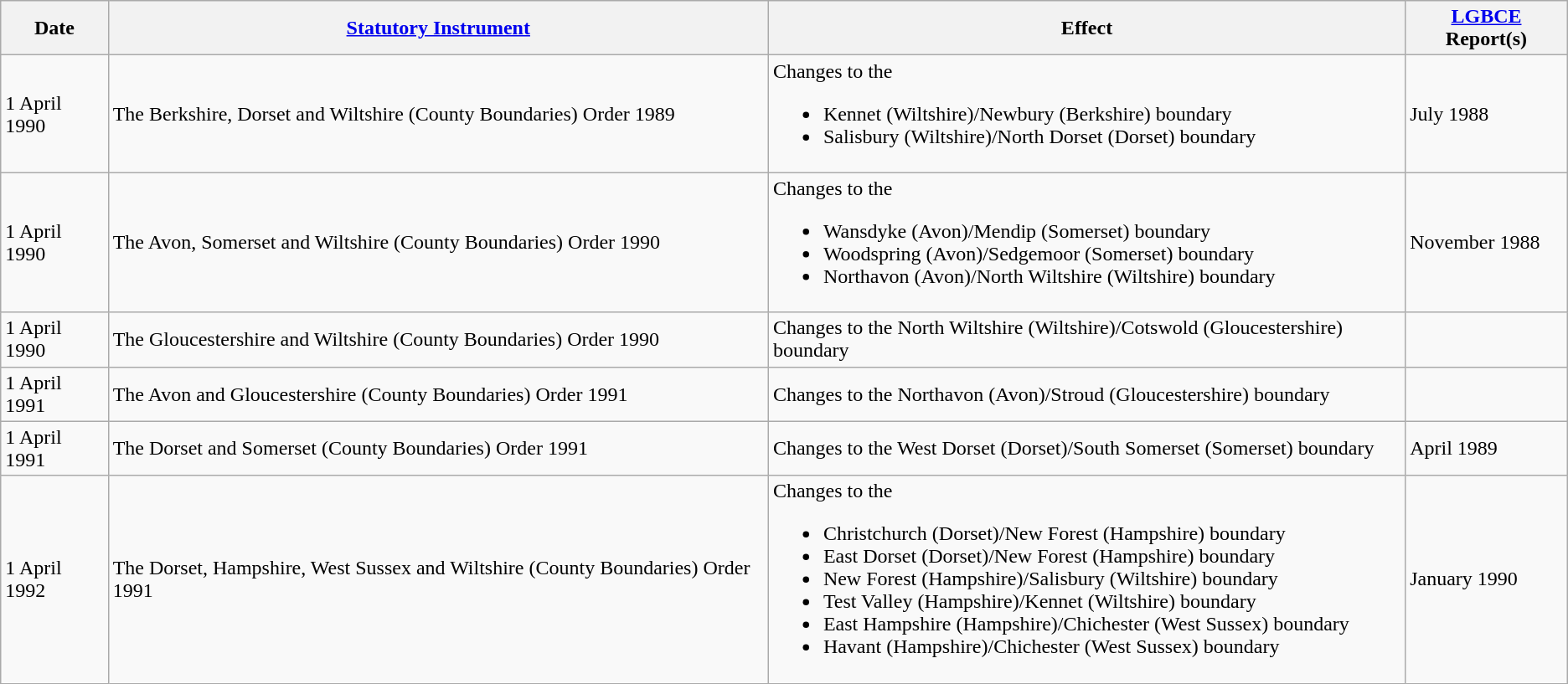<table class="wikitable sortable">
<tr>
<th>Date</th>
<th><a href='#'>Statutory Instrument</a></th>
<th>Effect</th>
<th><a href='#'>LGBCE</a> Report(s)</th>
</tr>
<tr>
<td>1 April 1990</td>
<td>The Berkshire, Dorset and Wiltshire (County Boundaries) Order 1989</td>
<td>Changes to the<br><ul><li>Kennet (Wiltshire)/Newbury (Berkshire) boundary</li><li>Salisbury (Wiltshire)/North Dorset (Dorset) boundary</li></ul></td>
<td> July 1988</td>
</tr>
<tr>
<td>1 April 1990</td>
<td>The Avon, Somerset and Wiltshire (County Boundaries) Order 1990</td>
<td>Changes to the<br><ul><li>Wansdyke (Avon)/Mendip (Somerset) boundary</li><li>Woodspring (Avon)/Sedgemoor (Somerset) boundary</li><li>Northavon (Avon)/North Wiltshire (Wiltshire) boundary</li></ul></td>
<td> November 1988</td>
</tr>
<tr>
<td>1 April 1990</td>
<td>The Gloucestershire and Wiltshire (County Boundaries) Order 1990</td>
<td>Changes to the North Wiltshire (Wiltshire)/Cotswold (Gloucestershire) boundary</td>
<td></td>
</tr>
<tr>
<td>1 April 1991</td>
<td>The Avon and Gloucestershire (County Boundaries) Order 1991</td>
<td>Changes to the Northavon (Avon)/Stroud (Gloucestershire) boundary</td>
<td></td>
</tr>
<tr>
<td>1 April 1991</td>
<td>The Dorset and Somerset (County Boundaries) Order 1991</td>
<td>Changes to the West Dorset (Dorset)/South Somerset (Somerset) boundary</td>
<td> April 1989</td>
</tr>
<tr>
<td>1 April 1992</td>
<td>The Dorset, Hampshire, West Sussex and Wiltshire (County Boundaries) Order 1991</td>
<td>Changes to the<br><ul><li>Christchurch (Dorset)/New Forest (Hampshire) boundary</li><li>East Dorset (Dorset)/New Forest (Hampshire) boundary</li><li>New Forest (Hampshire)/Salisbury (Wiltshire) boundary</li><li>Test Valley (Hampshire)/Kennet (Wiltshire) boundary</li><li>East Hampshire (Hampshire)/Chichester (West Sussex) boundary</li><li>Havant (Hampshire)/Chichester (West Sussex) boundary</li></ul></td>
<td> January 1990</td>
</tr>
</table>
